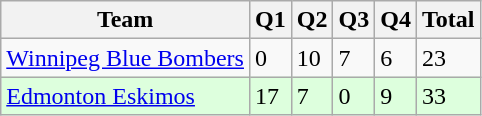<table class="wikitable">
<tr>
<th>Team</th>
<th>Q1</th>
<th>Q2</th>
<th>Q3</th>
<th>Q4</th>
<th>Total</th>
</tr>
<tr>
<td><a href='#'>Winnipeg Blue Bombers</a></td>
<td>0</td>
<td>10</td>
<td>7</td>
<td>6</td>
<td>23</td>
</tr>
<tr style="background-color:#ddffdd">
<td><a href='#'>Edmonton Eskimos</a></td>
<td>17</td>
<td>7</td>
<td>0</td>
<td>9</td>
<td>33</td>
</tr>
</table>
